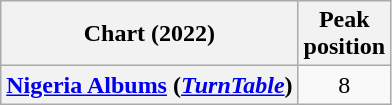<table class="wikitable plainrowheaders" style="text-align:center">
<tr>
<th scope="col">Chart (2022)</th>
<th scope="col">Peak<br>position</th>
</tr>
<tr>
<th scope="row"><a href='#'>Nigeria Albums</a> (<em><a href='#'>TurnTable</a></em>)</th>
<td>8</td>
</tr>
</table>
